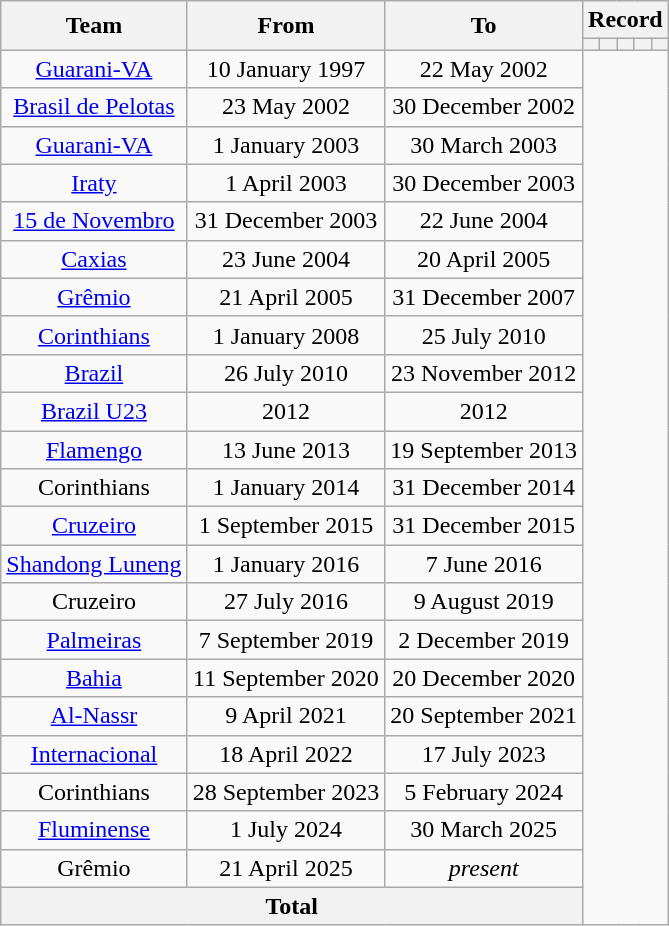<table class="wikitable" style="text-align:center">
<tr>
<th rowspan="2">Team</th>
<th rowspan="2">From</th>
<th rowspan="2">To</th>
<th colspan="5">Record</th>
</tr>
<tr>
<th></th>
<th></th>
<th></th>
<th></th>
<th></th>
</tr>
<tr>
<td align=center><a href='#'>Guarani-VA</a></td>
<td align=center>10 January 1997</td>
<td align=center>22 May 2002<br></td>
</tr>
<tr>
<td align=center><a href='#'>Brasil de Pelotas</a></td>
<td align=center>23 May 2002</td>
<td align=center>30 December 2002<br></td>
</tr>
<tr>
<td align=center><a href='#'>Guarani-VA</a></td>
<td align=center>1 January 2003</td>
<td align=center>30 March 2003<br></td>
</tr>
<tr>
<td align=center><a href='#'>Iraty</a></td>
<td align=center>1 April 2003</td>
<td align=center>30 December 2003<br></td>
</tr>
<tr>
<td align=center><a href='#'>15 de Novembro</a></td>
<td align=center>31 December 2003</td>
<td align=center>22 June 2004<br></td>
</tr>
<tr>
<td align=center><a href='#'>Caxias</a></td>
<td align=center>23 June 2004</td>
<td align=center>20 April 2005<br></td>
</tr>
<tr>
<td align=center><a href='#'>Grêmio</a></td>
<td align=center>21 April 2005</td>
<td align=center>31 December 2007<br></td>
</tr>
<tr>
<td align=center><a href='#'>Corinthians</a></td>
<td align=center>1 January 2008</td>
<td align=center>25 July 2010<br></td>
</tr>
<tr>
<td align=center><a href='#'>Brazil</a></td>
<td align=center>26 July 2010</td>
<td align=center>23 November 2012<br></td>
</tr>
<tr>
<td align=center><a href='#'>Brazil U23</a></td>
<td align=center>2012</td>
<td align=center>2012<br></td>
</tr>
<tr>
<td align=center><a href='#'>Flamengo</a></td>
<td align=center>13 June 2013</td>
<td align=center>19 September 2013<br></td>
</tr>
<tr>
<td align=center>Corinthians</td>
<td align=center>1 January 2014</td>
<td align=center>31 December 2014<br></td>
</tr>
<tr>
<td align=center><a href='#'>Cruzeiro</a></td>
<td align=center>1 September 2015</td>
<td align=center>31 December 2015<br></td>
</tr>
<tr>
<td align=center><a href='#'>Shandong Luneng</a></td>
<td align=center>1 January 2016</td>
<td align=center>7 June 2016<br></td>
</tr>
<tr>
<td align=center>Cruzeiro</td>
<td align=center>27 July 2016</td>
<td align=center>9 August 2019<br></td>
</tr>
<tr>
<td align=center><a href='#'>Palmeiras</a></td>
<td align=center>7 September 2019</td>
<td align=center>2 December 2019<br></td>
</tr>
<tr>
<td align=center><a href='#'>Bahia</a></td>
<td align=center>11 September 2020</td>
<td align=center>20 December 2020<br></td>
</tr>
<tr>
<td align=center><a href='#'>Al-Nassr</a></td>
<td align=center>9 April 2021</td>
<td align=center>20 September 2021<br></td>
</tr>
<tr>
<td align=center><a href='#'>Internacional</a></td>
<td align=center>18 April 2022</td>
<td align=center>17 July 2023<br></td>
</tr>
<tr>
<td align=center>Corinthians</td>
<td align=center>28 September 2023</td>
<td align=center>5 February 2024<br></td>
</tr>
<tr>
<td align=center><a href='#'>Fluminense</a></td>
<td align=center>1 July 2024</td>
<td align=center>30 March 2025<br></td>
</tr>
<tr>
<td align=center>Grêmio</td>
<td align=center>21 April 2025</td>
<td align=center><em>present</em><br></td>
</tr>
<tr>
<th colspan="3">Total<br></th>
</tr>
</table>
